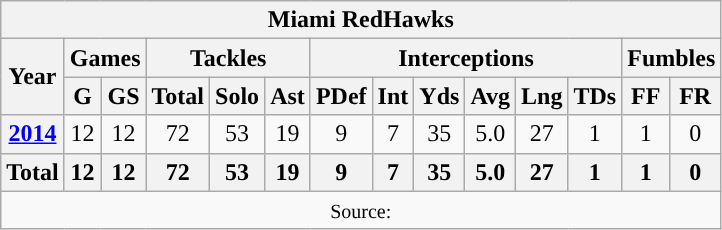<table class="wikitable" style="text-align: center;">
<tr>
<th colspan="15"><strong>Miami RedHawks</strong></th>
</tr>
<tr>
<th rowspan="2">Year</th>
<th colspan="2">Games</th>
<th colspan=3>Tackles</th>
<th colspan=6>Interceptions</th>
<th colspan=2>Fumbles</th>
</tr>
<tr>
<th>G</th>
<th>GS</th>
<th>Total</th>
<th>Solo</th>
<th>Ast</th>
<th>PDef</th>
<th>Int</th>
<th>Yds</th>
<th>Avg</th>
<th>Lng</th>
<th>TDs</th>
<th>FF</th>
<th>FR</th>
</tr>
<tr>
<th><a href='#'>2014</a></th>
<td>12</td>
<td>12</td>
<td>72</td>
<td>53</td>
<td>19</td>
<td>9</td>
<td>7</td>
<td>35</td>
<td>5.0</td>
<td>27</td>
<td>1</td>
<td>1</td>
<td>0</td>
</tr>
<tr>
<th>Total</th>
<th>12</th>
<th>12</th>
<th>72</th>
<th>53</th>
<th>19</th>
<th>9</th>
<th>7</th>
<th>35</th>
<th>5.0</th>
<th>27</th>
<th>1</th>
<th>1</th>
<th>0</th>
</tr>
<tr>
<td colspan="15"><small>Source: </small></td>
</tr>
</table>
